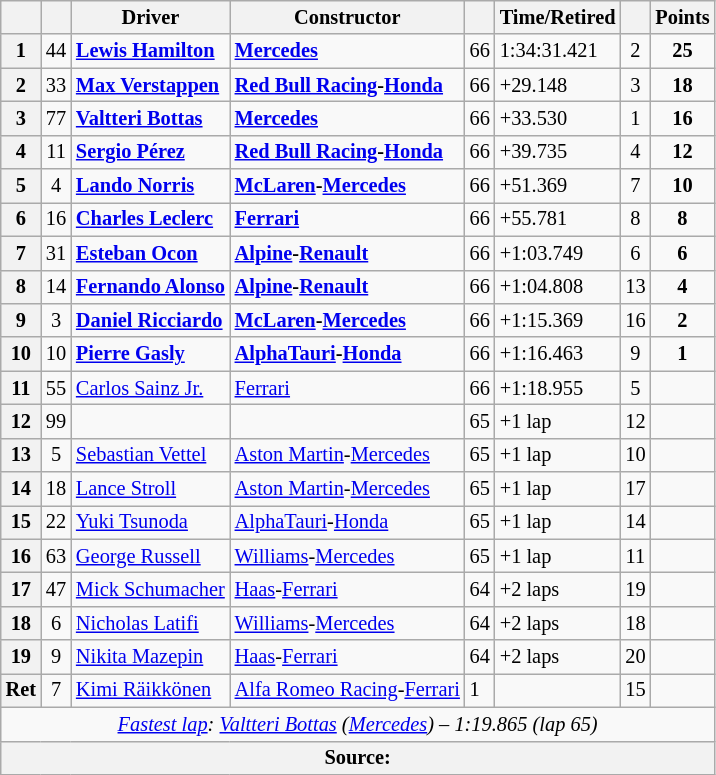<table class="wikitable sortable" style="font-size: 85%;">
<tr>
<th scope="col"></th>
<th scope="col"></th>
<th scope="col">Driver</th>
<th scope="col">Constructor</th>
<th class="unsortable" scope="col"></th>
<th class="unsortable" scope="col">Time/Retired</th>
<th scope="col"></th>
<th scope="col">Points</th>
</tr>
<tr>
<th>1</th>
<td align="center">44</td>
<td data-sort-value="ham"><strong> <a href='#'>Lewis Hamilton</a></strong></td>
<td><a href='#'><strong>Mercedes</strong></a></td>
<td>66</td>
<td>1:34:31.421</td>
<td align="center">2</td>
<td align="center"><strong>25</strong></td>
</tr>
<tr>
<th>2</th>
<td align="center">33</td>
<td data-sort-value="ver"><strong> <a href='#'>Max Verstappen</a></strong></td>
<td><strong><a href='#'>Red Bull Racing</a>-<a href='#'>Honda</a></strong></td>
<td>66</td>
<td>+29.148</td>
<td align="center">3</td>
<td align="center"><strong>18</strong></td>
</tr>
<tr>
<th>3</th>
<td align="center">77</td>
<td data-sort-value="bot"><strong> <a href='#'>Valtteri Bottas</a></strong></td>
<td><a href='#'><strong>Mercedes</strong></a></td>
<td>66</td>
<td>+33.530</td>
<td align="center">1</td>
<td align="center"><strong>16</strong></td>
</tr>
<tr>
<th>4</th>
<td align="center">11</td>
<td data-sort-value="per"><strong> <a href='#'>Sergio Pérez</a></strong></td>
<td><strong><a href='#'>Red Bull Racing</a>-<a href='#'>Honda</a></strong></td>
<td>66</td>
<td>+39.735</td>
<td align="center">4</td>
<td align="center"><strong>12</strong></td>
</tr>
<tr>
<th>5</th>
<td align="center">4</td>
<td data-sort-value="nor"><strong> <a href='#'>Lando Norris</a></strong></td>
<td><strong><a href='#'>McLaren</a>-<a href='#'>Mercedes</a></strong></td>
<td>66</td>
<td>+51.369</td>
<td align="center">7</td>
<td align="center"><strong>10</strong></td>
</tr>
<tr>
<th>6</th>
<td align="center">16</td>
<td data-sort-value="lec"><strong> <a href='#'>Charles Leclerc</a></strong></td>
<td><a href='#'><strong>Ferrari</strong></a></td>
<td>66</td>
<td>+55.781</td>
<td align="center">8</td>
<td align="center"><strong>8</strong></td>
</tr>
<tr>
<th>7</th>
<td align="center">31</td>
<td data-sort-value="oco"><strong> <a href='#'>Esteban Ocon</a></strong></td>
<td><strong><a href='#'>Alpine</a>-<a href='#'>Renault</a></strong></td>
<td>66</td>
<td>+1:03.749</td>
<td align="center">6</td>
<td align="center"><strong>6</strong></td>
</tr>
<tr>
<th>8</th>
<td align="center">14</td>
<td data-sort-value="alo"><strong> <a href='#'>Fernando Alonso</a></strong></td>
<td><strong><a href='#'>Alpine</a>-<a href='#'>Renault</a></strong></td>
<td>66</td>
<td>+1:04.808</td>
<td align="center">13</td>
<td align="center"><strong>4</strong></td>
</tr>
<tr>
<th>9</th>
<td align="center">3</td>
<td data-sort-value="ric"><strong> <a href='#'>Daniel Ricciardo</a></strong></td>
<td nowrap=""><strong><a href='#'>McLaren</a>-<a href='#'>Mercedes</a></strong></td>
<td>66</td>
<td>+1:15.369</td>
<td align="center">16</td>
<td align="center"><strong>2</strong></td>
</tr>
<tr>
<th>10</th>
<td align="center">10</td>
<td data-sort-value="gas"><strong> <a href='#'>Pierre Gasly</a></strong></td>
<td><strong><a href='#'>AlphaTauri</a>-<a href='#'>Honda</a></strong></td>
<td>66</td>
<td>+1:16.463</td>
<td align="center">9</td>
<td align="center"><strong>1</strong></td>
</tr>
<tr>
<th>11</th>
<td align="center">55</td>
<td data-sort-value="sai"> <a href='#'>Carlos Sainz Jr.</a></td>
<td><a href='#'>Ferrari</a></td>
<td>66</td>
<td>+1:18.955</td>
<td align="center">5</td>
<td></td>
</tr>
<tr>
<th>12</th>
<td align="center">99</td>
<td data-sort-value="gio"></td>
<td></td>
<td>65</td>
<td>+1 lap</td>
<td align="center">12</td>
<td></td>
</tr>
<tr>
<th>13</th>
<td align="center">5</td>
<td data-sort-value="vat"> <a href='#'>Sebastian Vettel</a></td>
<td nowrap=""><a href='#'>Aston Martin</a>-<a href='#'>Mercedes</a></td>
<td>65</td>
<td>+1 lap</td>
<td align="center">10</td>
<td align="center"></td>
</tr>
<tr>
<th>14</th>
<td align="center">18</td>
<td data-sort-value="str"> <a href='#'>Lance Stroll</a></td>
<td><a href='#'>Aston Martin</a>-<a href='#'>Mercedes</a></td>
<td>65</td>
<td>+1 lap</td>
<td align="center">17</td>
<td></td>
</tr>
<tr>
<th>15</th>
<td align="center">22</td>
<td data-sort-value="tsu"> <a href='#'>Yuki Tsunoda</a></td>
<td><a href='#'>AlphaTauri</a>-<a href='#'>Honda</a></td>
<td>65</td>
<td>+1 lap</td>
<td align="center">14</td>
<td></td>
</tr>
<tr>
<th>16</th>
<td align="center">63</td>
<td data-sort-value="rus"> <a href='#'>George Russell</a></td>
<td><a href='#'>Williams</a>-<a href='#'>Mercedes</a></td>
<td>65</td>
<td>+1 lap</td>
<td align="center">11</td>
<td></td>
</tr>
<tr>
<th>17</th>
<td align="center">47</td>
<td data-sort-value="sch"> <a href='#'>Mick Schumacher</a></td>
<td><a href='#'>Haas</a>-<a href='#'>Ferrari</a></td>
<td>64</td>
<td>+2 laps</td>
<td align="center">19</td>
<td></td>
</tr>
<tr>
<th data-sort-value="18">18</th>
<td align="center">6</td>
<td data-sort-value="lat"> <a href='#'>Nicholas Latifi</a></td>
<td><a href='#'>Williams</a>-<a href='#'>Mercedes</a></td>
<td>64</td>
<td>+2 laps</td>
<td align="center">18</td>
<td></td>
</tr>
<tr>
<th data-sort-value="19">19</th>
<td align="center">9</td>
<td data-sort-value="maz"><a href='#'>Nikita Mazepin</a></td>
<td><a href='#'>Haas</a>-<a href='#'>Ferrari</a></td>
<td>64</td>
<td>+2 laps</td>
<td align="center">20</td>
<td></td>
</tr>
<tr>
<th data-sort-value="20">Ret</th>
<td align="center">7</td>
<td data-sort-value="rai"> <a href='#'>Kimi Räikkönen</a></td>
<td nowrap=""><a href='#'>Alfa Romeo Racing</a>-<a href='#'>Ferrari</a></td>
<td>1</td>
<td></td>
<td align="center">15</td>
<td></td>
</tr>
<tr class="sortbottom">
<td colspan="8" align="center"><em><a href='#'>Fastest lap</a>:</em>  <em><a href='#'>Valtteri Bottas</a> (<a href='#'>Mercedes</a>) – 1:19.865 (lap 65)</em></td>
</tr>
<tr>
<th colspan="8">Source:</th>
</tr>
</table>
